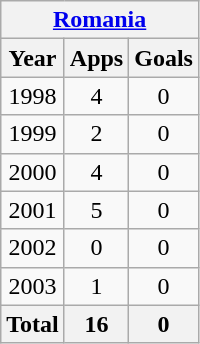<table class="wikitable" style="text-align:center">
<tr>
<th colspan=3><a href='#'>Romania</a></th>
</tr>
<tr>
<th>Year</th>
<th>Apps</th>
<th>Goals</th>
</tr>
<tr>
<td>1998</td>
<td>4</td>
<td>0</td>
</tr>
<tr>
<td>1999</td>
<td>2</td>
<td>0</td>
</tr>
<tr>
<td>2000</td>
<td>4</td>
<td>0</td>
</tr>
<tr>
<td>2001</td>
<td>5</td>
<td>0</td>
</tr>
<tr>
<td>2002</td>
<td>0</td>
<td>0</td>
</tr>
<tr>
<td>2003</td>
<td>1</td>
<td>0</td>
</tr>
<tr>
<th>Total</th>
<th>16</th>
<th>0</th>
</tr>
</table>
